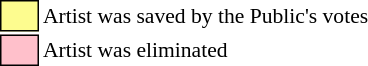<table class="toccolours"style="font-size: 90%; white-space: nowrap;">
<tr>
<td style="background:#fdfc8f; border:1px solid black;">      </td>
<td>Artist was saved by the Public's votes</td>
</tr>
<tr>
<td style="background:pink; border:1px solid black;">      </td>
<td>Artist was eliminated</td>
</tr>
</table>
